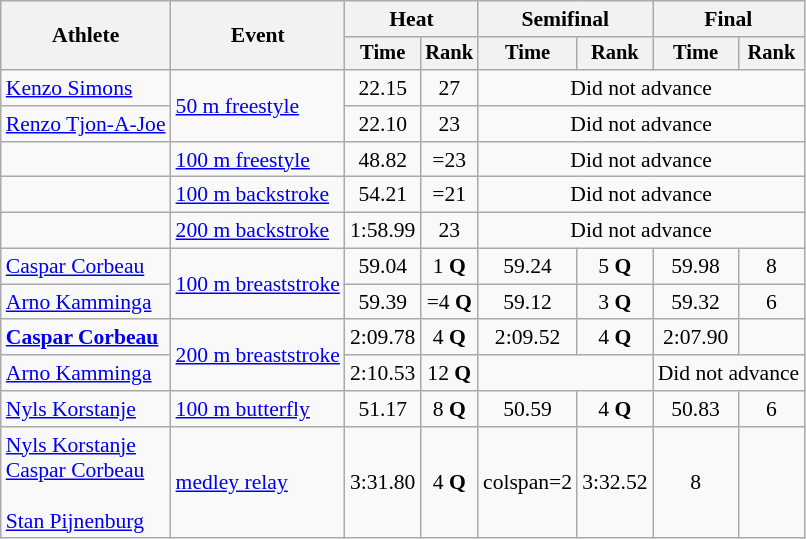<table class=wikitable style="font-size:90%;">
<tr>
<th rowspan=2>Athlete</th>
<th rowspan=2>Event</th>
<th colspan=2>Heat</th>
<th colspan=2>Semifinal</th>
<th colspan=2>Final</th>
</tr>
<tr style="font-size:95%">
<th>Time</th>
<th>Rank</th>
<th>Time</th>
<th>Rank</th>
<th>Time</th>
<th>Rank</th>
</tr>
<tr align=center>
<td align=left><a href='#'>Kenzo Simons</a></td>
<td rowspan=2 align=left><a href='#'>50 m freestyle</a></td>
<td>22.15</td>
<td>27</td>
<td colspan=4>Did not advance</td>
</tr>
<tr align=center>
<td align=left><a href='#'>Renzo Tjon-A-Joe</a></td>
<td>22.10</td>
<td>23</td>
<td colspan=4>Did not advance</td>
</tr>
<tr align=center>
<td align=left></td>
<td align=left><a href='#'>100 m freestyle</a></td>
<td>48.82</td>
<td>=23</td>
<td colspan=4>Did not advance</td>
</tr>
<tr align=center>
<td align=left></td>
<td align=left><a href='#'>100 m backstroke</a></td>
<td>54.21</td>
<td>=21</td>
<td colspan=4>Did not advance</td>
</tr>
<tr align=center>
<td align=left></td>
<td align=left><a href='#'>200 m backstroke</a></td>
<td>1:58.99</td>
<td>23</td>
<td colspan=4>Did not advance</td>
</tr>
<tr align=center>
<td align=left><a href='#'>Caspar Corbeau</a></td>
<td rowspan=2 align=left><a href='#'>100 m breaststroke</a></td>
<td>59.04</td>
<td>1 <strong>Q</strong></td>
<td>59.24</td>
<td>5 <strong>Q</strong></td>
<td>59.98</td>
<td>8</td>
</tr>
<tr align=center>
<td align=left><a href='#'>Arno Kamminga</a></td>
<td>59.39</td>
<td>=4 <strong>Q</strong></td>
<td>59.12</td>
<td>3 <strong>Q</strong></td>
<td>59.32</td>
<td>6</td>
</tr>
<tr align=center>
<td align=left><strong><a href='#'>Caspar Corbeau</a></strong></td>
<td align=left rowspan=2><a href='#'>200 m breaststroke</a></td>
<td>2:09.78</td>
<td>4 <strong>Q</strong></td>
<td>2:09.52</td>
<td>4 <strong>Q</strong></td>
<td>2:07.90</td>
<td></td>
</tr>
<tr align=center>
<td align=left><a href='#'>Arno Kamminga</a></td>
<td>2:10.53</td>
<td>12 <strong>Q</strong></td>
<td colspan=2></td>
<td colspan=2>Did not advance</td>
</tr>
<tr align=center>
<td align=left><a href='#'>Nyls Korstanje</a></td>
<td align=left><a href='#'>100 m butterfly</a></td>
<td>51.17</td>
<td>8 <strong>Q</strong></td>
<td>50.59</td>
<td>4 <strong>Q</strong></td>
<td>50.83</td>
<td>6</td>
</tr>
<tr align=center>
<td align=left><a href='#'>Nyls Korstanje</a><br><a href='#'>Caspar Corbeau</a><br><br><a href='#'>Stan Pijnenburg</a></td>
<td align=left><a href='#'> medley relay</a></td>
<td>3:31.80</td>
<td>4 <strong>Q</strong></td>
<td>colspan=2 </td>
<td>3:32.52</td>
<td>8</td>
</tr>
</table>
